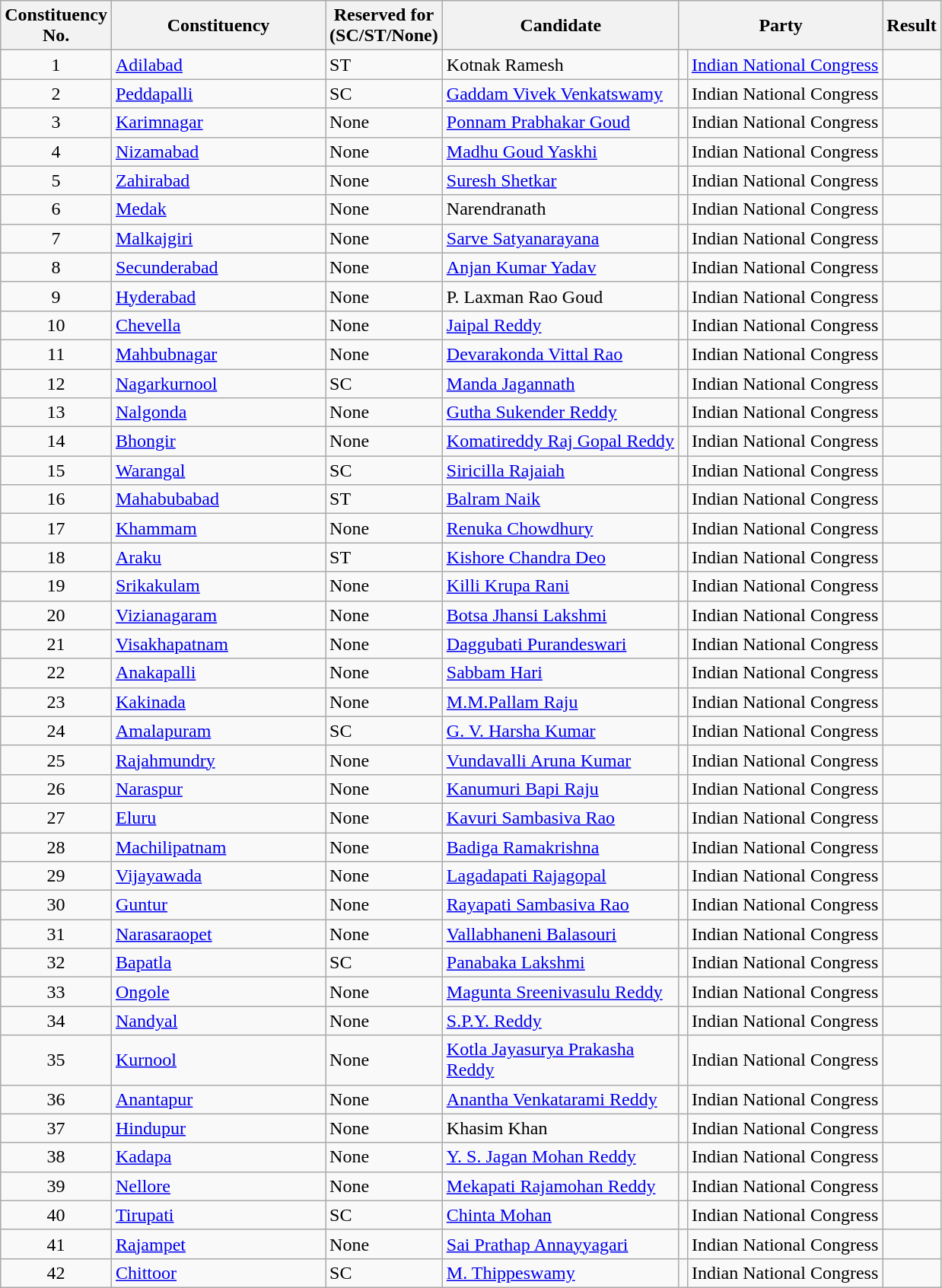<table class= "wikitable sortable">
<tr>
<th>Constituency <br> No.</th>
<th style="width:180px;">Constituency</th>
<th>Reserved for<br>(SC/ST/None)</th>
<th style="width:200px;">Candidate</th>
<th colspan="2">Party</th>
<th>Result</th>
</tr>
<tr>
<td align="center">1</td>
<td><a href='#'>Adilabad</a></td>
<td>ST</td>
<td>Kotnak Ramesh</td>
<td bgcolor=></td>
<td><a href='#'>Indian National Congress</a></td>
<td></td>
</tr>
<tr>
<td align="center">2</td>
<td><a href='#'>Peddapalli</a></td>
<td>SC</td>
<td><a href='#'>Gaddam Vivek Venkatswamy</a></td>
<td bgcolor=></td>
<td>Indian National Congress</td>
<td></td>
</tr>
<tr>
<td align="center">3</td>
<td><a href='#'>Karimnagar</a></td>
<td>None</td>
<td><a href='#'>Ponnam Prabhakar Goud</a></td>
<td bgcolor=></td>
<td>Indian National Congress</td>
<td></td>
</tr>
<tr>
<td align="center">4</td>
<td><a href='#'>Nizamabad</a></td>
<td>None</td>
<td><a href='#'>Madhu Goud Yaskhi</a></td>
<td bgcolor=></td>
<td>Indian National Congress</td>
<td></td>
</tr>
<tr>
<td align="center">5</td>
<td><a href='#'>Zahirabad</a></td>
<td>None</td>
<td><a href='#'>Suresh Shetkar</a></td>
<td bgcolor=></td>
<td>Indian National Congress</td>
<td></td>
</tr>
<tr>
<td align="center">6</td>
<td><a href='#'>Medak</a></td>
<td>None</td>
<td>Narendranath</td>
<td bgcolor=></td>
<td>Indian National Congress</td>
<td></td>
</tr>
<tr>
<td align="center">7</td>
<td><a href='#'>Malkajgiri</a></td>
<td>None</td>
<td><a href='#'>Sarve Satyanarayana</a></td>
<td bgcolor=></td>
<td>Indian National Congress</td>
<td></td>
</tr>
<tr>
<td align="center">8</td>
<td><a href='#'>Secunderabad</a></td>
<td>None</td>
<td><a href='#'>Anjan Kumar Yadav</a></td>
<td bgcolor=></td>
<td>Indian National Congress</td>
<td></td>
</tr>
<tr>
<td align="center">9</td>
<td><a href='#'>Hyderabad</a></td>
<td>None</td>
<td>P. Laxman Rao Goud</td>
<td bgcolor=></td>
<td>Indian National Congress</td>
<td></td>
</tr>
<tr>
<td align="center">10</td>
<td><a href='#'>Chevella</a></td>
<td>None</td>
<td><a href='#'>Jaipal Reddy</a></td>
<td bgcolor=></td>
<td>Indian National Congress</td>
<td></td>
</tr>
<tr>
<td align="center">11</td>
<td><a href='#'>Mahbubnagar</a></td>
<td>None</td>
<td><a href='#'>Devarakonda Vittal Rao</a></td>
<td bgcolor=></td>
<td>Indian National Congress</td>
<td></td>
</tr>
<tr>
<td align="center">12</td>
<td><a href='#'>Nagarkurnool</a></td>
<td>SC</td>
<td><a href='#'>Manda Jagannath</a></td>
<td bgcolor=></td>
<td>Indian National Congress</td>
<td></td>
</tr>
<tr>
<td align="center">13</td>
<td><a href='#'>Nalgonda</a></td>
<td>None</td>
<td><a href='#'>Gutha Sukender Reddy</a></td>
<td bgcolor=></td>
<td>Indian National Congress</td>
<td></td>
</tr>
<tr>
<td align="center">14</td>
<td><a href='#'>Bhongir</a></td>
<td>None</td>
<td><a href='#'>Komatireddy Raj Gopal Reddy</a></td>
<td bgcolor=></td>
<td>Indian National Congress</td>
<td></td>
</tr>
<tr>
<td align="center">15</td>
<td><a href='#'>Warangal</a></td>
<td>SC</td>
<td><a href='#'>Siricilla Rajaiah</a></td>
<td bgcolor=></td>
<td>Indian National Congress</td>
<td></td>
</tr>
<tr>
<td align="center">16</td>
<td><a href='#'>Mahabubabad</a></td>
<td>ST</td>
<td><a href='#'>Balram Naik</a></td>
<td bgcolor=></td>
<td>Indian National Congress</td>
<td></td>
</tr>
<tr>
<td align="center">17</td>
<td><a href='#'>Khammam</a></td>
<td>None</td>
<td><a href='#'>Renuka Chowdhury</a></td>
<td bgcolor=></td>
<td>Indian National Congress</td>
<td></td>
</tr>
<tr>
<td align="center">18</td>
<td><a href='#'>Araku</a></td>
<td>ST</td>
<td><a href='#'>Kishore Chandra Deo</a></td>
<td bgcolor=></td>
<td>Indian National Congress</td>
<td></td>
</tr>
<tr>
<td align="center">19</td>
<td><a href='#'>Srikakulam</a></td>
<td>None</td>
<td><a href='#'>Killi Krupa Rani</a></td>
<td bgcolor=></td>
<td>Indian National Congress</td>
<td></td>
</tr>
<tr>
<td align="center">20</td>
<td><a href='#'>Vizianagaram</a></td>
<td>None</td>
<td><a href='#'>Botsa Jhansi Lakshmi</a></td>
<td bgcolor=></td>
<td>Indian National Congress</td>
<td></td>
</tr>
<tr>
<td align="center">21</td>
<td><a href='#'>Visakhapatnam</a></td>
<td>None</td>
<td><a href='#'>Daggubati Purandeswari</a></td>
<td bgcolor=></td>
<td>Indian National Congress</td>
<td></td>
</tr>
<tr>
<td align="center">22</td>
<td><a href='#'>Anakapalli</a></td>
<td>None</td>
<td><a href='#'>Sabbam Hari</a></td>
<td bgcolor=></td>
<td>Indian National Congress</td>
<td></td>
</tr>
<tr>
<td align="center">23</td>
<td><a href='#'>Kakinada</a></td>
<td>None</td>
<td><a href='#'>M.M.Pallam Raju</a></td>
<td bgcolor=></td>
<td>Indian National Congress</td>
<td></td>
</tr>
<tr>
<td align="center">24</td>
<td><a href='#'>Amalapuram</a></td>
<td>SC</td>
<td><a href='#'>G. V. Harsha Kumar</a></td>
<td bgcolor=></td>
<td>Indian National Congress</td>
<td></td>
</tr>
<tr>
<td align="center">25</td>
<td><a href='#'>Rajahmundry</a></td>
<td>None</td>
<td><a href='#'>Vundavalli Aruna Kumar</a></td>
<td bgcolor=></td>
<td>Indian National Congress</td>
<td></td>
</tr>
<tr>
<td align="center">26</td>
<td><a href='#'>Naraspur</a></td>
<td>None</td>
<td><a href='#'>Kanumuri Bapi Raju</a></td>
<td bgcolor=></td>
<td>Indian National Congress</td>
<td></td>
</tr>
<tr>
<td align="center">27</td>
<td><a href='#'>Eluru</a></td>
<td>None</td>
<td><a href='#'>Kavuri Sambasiva Rao</a></td>
<td bgcolor=></td>
<td>Indian National Congress</td>
<td></td>
</tr>
<tr>
<td align="center">28</td>
<td><a href='#'>Machilipatnam</a></td>
<td>None</td>
<td><a href='#'>Badiga Ramakrishna</a></td>
<td bgcolor=></td>
<td>Indian National Congress</td>
<td></td>
</tr>
<tr>
<td align="center">29</td>
<td><a href='#'>Vijayawada</a></td>
<td>None</td>
<td><a href='#'>Lagadapati Rajagopal</a></td>
<td bgcolor=></td>
<td>Indian National Congress</td>
<td></td>
</tr>
<tr>
<td align="center">30</td>
<td><a href='#'>Guntur</a></td>
<td>None</td>
<td><a href='#'>Rayapati Sambasiva Rao</a></td>
<td bgcolor=></td>
<td>Indian National Congress</td>
<td></td>
</tr>
<tr>
<td align="center">31</td>
<td><a href='#'>Narasaraopet</a></td>
<td>None</td>
<td><a href='#'>Vallabhaneni Balasouri</a></td>
<td bgcolor=></td>
<td>Indian National Congress</td>
<td></td>
</tr>
<tr>
<td align="center">32</td>
<td><a href='#'>Bapatla</a></td>
<td>SC</td>
<td><a href='#'>Panabaka Lakshmi</a></td>
<td bgcolor=></td>
<td>Indian National Congress</td>
<td></td>
</tr>
<tr>
<td align="center">33</td>
<td><a href='#'>Ongole</a></td>
<td>None</td>
<td><a href='#'>Magunta Sreenivasulu Reddy</a></td>
<td bgcolor=></td>
<td>Indian National Congress</td>
<td></td>
</tr>
<tr>
<td align="center">34</td>
<td><a href='#'>Nandyal</a></td>
<td>None</td>
<td><a href='#'>S.P.Y. Reddy</a></td>
<td bgcolor=></td>
<td>Indian National Congress</td>
<td></td>
</tr>
<tr>
<td align="center">35</td>
<td><a href='#'>Kurnool</a></td>
<td>None</td>
<td><a href='#'>Kotla Jayasurya Prakasha Reddy</a></td>
<td bgcolor=></td>
<td>Indian National Congress</td>
<td></td>
</tr>
<tr>
<td align="center">36</td>
<td><a href='#'>Anantapur</a></td>
<td>None</td>
<td><a href='#'>Anantha Venkatarami Reddy</a></td>
<td bgcolor=></td>
<td>Indian National Congress</td>
<td></td>
</tr>
<tr>
<td align="center">37</td>
<td><a href='#'>Hindupur</a></td>
<td>None</td>
<td>Khasim Khan</td>
<td bgcolor=></td>
<td>Indian National Congress</td>
<td></td>
</tr>
<tr>
<td align="center">38</td>
<td><a href='#'>Kadapa</a></td>
<td>None</td>
<td><a href='#'>Y. S. Jagan Mohan Reddy</a></td>
<td bgcolor=></td>
<td>Indian National Congress</td>
<td></td>
</tr>
<tr>
<td align="center">39</td>
<td><a href='#'>Nellore</a></td>
<td>None</td>
<td><a href='#'>Mekapati Rajamohan Reddy</a></td>
<td bgcolor=></td>
<td>Indian National Congress</td>
<td></td>
</tr>
<tr>
<td align="center">40</td>
<td><a href='#'>Tirupati</a></td>
<td>SC</td>
<td><a href='#'>Chinta Mohan</a></td>
<td bgcolor=></td>
<td>Indian National Congress</td>
<td></td>
</tr>
<tr>
<td align="center">41</td>
<td><a href='#'>Rajampet</a></td>
<td>None</td>
<td><a href='#'>Sai Prathap Annayyagari</a></td>
<td bgcolor=></td>
<td>Indian National Congress</td>
<td></td>
</tr>
<tr>
<td align="center">42</td>
<td><a href='#'>Chittoor</a></td>
<td>SC</td>
<td><a href='#'>M. Thippeswamy</a></td>
<td bgcolor=></td>
<td>Indian National Congress</td>
<td></td>
</tr>
</table>
